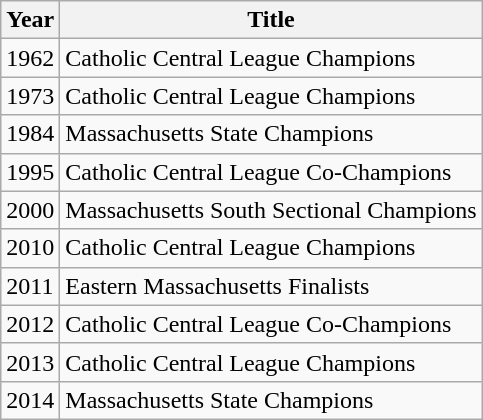<table class="wikitable mw-collapsible autocollapse">
<tr>
<th>Year</th>
<th>Title</th>
</tr>
<tr>
<td>1962</td>
<td>Catholic Central League Champions</td>
</tr>
<tr>
<td>1973</td>
<td>Catholic Central League Champions</td>
</tr>
<tr>
<td>1984</td>
<td>Massachusetts State Champions</td>
</tr>
<tr>
<td>1995</td>
<td>Catholic Central League Co-Champions</td>
</tr>
<tr>
<td>2000</td>
<td>Massachusetts South Sectional Champions</td>
</tr>
<tr>
<td>2010</td>
<td>Catholic Central League Champions</td>
</tr>
<tr>
<td>2011</td>
<td>Eastern Massachusetts Finalists</td>
</tr>
<tr>
<td>2012</td>
<td>Catholic Central League Co-Champions</td>
</tr>
<tr>
<td>2013</td>
<td>Catholic Central League Champions</td>
</tr>
<tr>
<td>2014</td>
<td>Massachusetts State Champions</td>
</tr>
</table>
